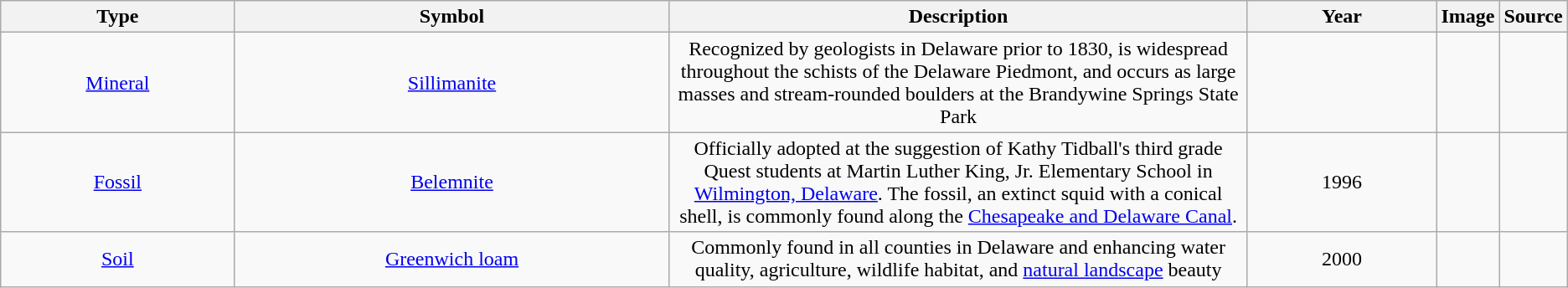<table class="wikitable" style="text-align:center;">
<tr>
<th style="width:16%;">Type</th>
<th style="width:30%;">Symbol</th>
<th style="width:40%;">Description</th>
<th style="width:13%;">Year</th>
<th style="width:13%;">Image</th>
<th style="width:10%;">Source</th>
</tr>
<tr>
<td><a href='#'>Mineral</a></td>
<td><a href='#'>Sillimanite</a></td>
<td>Recognized by geologists in Delaware prior to 1830, is widespread throughout the schists of the Delaware Piedmont, and occurs as large masses and stream-rounded boulders at the Brandywine Springs State Park</td>
<td></td>
<td></td>
<td></td>
</tr>
<tr>
<td><a href='#'>Fossil</a></td>
<td><a href='#'>Belemnite</a></td>
<td>Officially adopted at the suggestion of Kathy Tidball's third grade Quest students at Martin Luther King, Jr. Elementary School in <a href='#'>Wilmington, Delaware</a>. The fossil, an extinct  squid with a conical shell, is commonly found along the <a href='#'>Chesapeake and Delaware Canal</a>.</td>
<td>1996</td>
<td></td>
<td></td>
</tr>
<tr>
<td><a href='#'>Soil</a></td>
<td><a href='#'>Greenwich loam</a></td>
<td>Commonly found in all counties in Delaware and enhancing water quality, agriculture, wildlife habitat, and <a href='#'>natural landscape</a> beauty</td>
<td>2000</td>
<td></td>
<td></td>
</tr>
</table>
